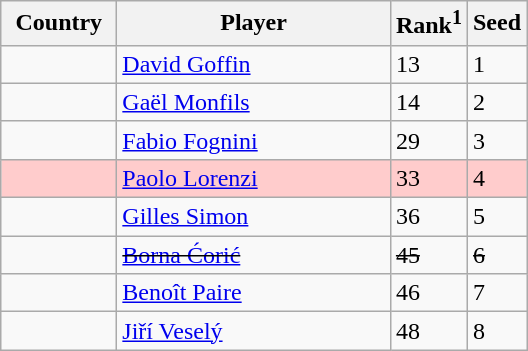<table class="sortable wikitable">
<tr>
<th width="70">Country</th>
<th width="175">Player</th>
<th>Rank<sup>1</sup></th>
<th>Seed</th>
</tr>
<tr>
<td></td>
<td><a href='#'>David Goffin</a></td>
<td>13</td>
<td>1</td>
</tr>
<tr>
<td></td>
<td><a href='#'>Gaël Monfils</a></td>
<td>14</td>
<td>2</td>
</tr>
<tr>
<td></td>
<td><a href='#'>Fabio Fognini</a></td>
<td>29</td>
<td>3</td>
</tr>
<tr style="background:#fcc;">
<td></td>
<td><a href='#'>Paolo Lorenzi</a></td>
<td>33</td>
<td>4</td>
</tr>
<tr>
<td></td>
<td><a href='#'>Gilles Simon</a></td>
<td>36</td>
<td>5</td>
</tr>
<tr>
<td><s></s></td>
<td><s><a href='#'>Borna Ćorić</a></s></td>
<td><s>45</s></td>
<td><s>6</s></td>
</tr>
<tr>
<td></td>
<td><a href='#'>Benoît Paire</a></td>
<td>46</td>
<td>7</td>
</tr>
<tr>
<td></td>
<td><a href='#'>Jiří Veselý</a></td>
<td>48</td>
<td>8</td>
</tr>
</table>
